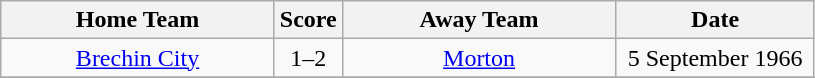<table class="wikitable" style="text-align:center;">
<tr>
<th width=175>Home Team</th>
<th width=20>Score</th>
<th width=175>Away Team</th>
<th width= 125>Date</th>
</tr>
<tr>
<td><a href='#'>Brechin City</a></td>
<td>1–2</td>
<td><a href='#'>Morton</a></td>
<td>5 September 1966</td>
</tr>
<tr>
</tr>
</table>
